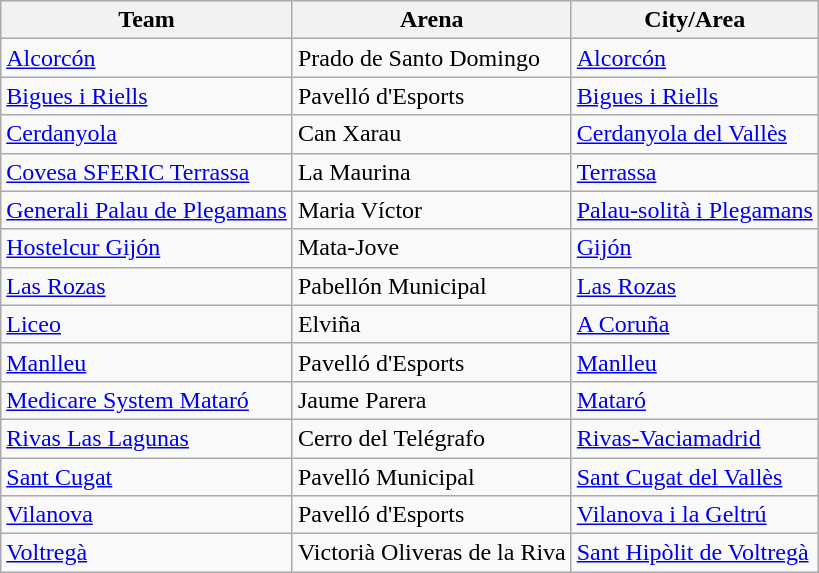<table class="wikitable sortable">
<tr>
<th>Team</th>
<th>Arena</th>
<th>City/Area</th>
</tr>
<tr>
<td><a href='#'>Alcorcón</a></td>
<td>Prado de Santo Domingo</td>
<td><a href='#'>Alcorcón</a></td>
</tr>
<tr>
<td><a href='#'>Bigues i Riells</a></td>
<td>Pavelló d'Esports</td>
<td><a href='#'>Bigues i Riells</a></td>
</tr>
<tr>
<td><a href='#'>Cerdanyola</a></td>
<td>Can Xarau</td>
<td><a href='#'>Cerdanyola del Vallès</a></td>
</tr>
<tr>
<td><a href='#'>Covesa SFERIC Terrassa</a></td>
<td>La Maurina</td>
<td><a href='#'>Terrassa</a></td>
</tr>
<tr>
<td><a href='#'>Generali Palau de Plegamans</a></td>
<td>Maria Víctor</td>
<td><a href='#'>Palau-solità i Plegamans</a></td>
</tr>
<tr>
<td><a href='#'>Hostelcur Gijón</a></td>
<td>Mata-Jove</td>
<td><a href='#'>Gijón</a></td>
</tr>
<tr>
<td><a href='#'>Las Rozas</a></td>
<td>Pabellón Municipal</td>
<td><a href='#'>Las Rozas</a></td>
</tr>
<tr>
<td><a href='#'>Liceo</a></td>
<td>Elviña</td>
<td><a href='#'>A Coruña</a></td>
</tr>
<tr>
<td><a href='#'>Manlleu</a></td>
<td>Pavelló d'Esports</td>
<td><a href='#'>Manlleu</a></td>
</tr>
<tr>
<td><a href='#'>Medicare System Mataró</a></td>
<td>Jaume Parera</td>
<td><a href='#'>Mataró</a></td>
</tr>
<tr>
<td><a href='#'>Rivas Las Lagunas</a></td>
<td>Cerro del Telégrafo</td>
<td><a href='#'>Rivas-Vaciamadrid</a></td>
</tr>
<tr>
<td><a href='#'>Sant Cugat</a></td>
<td>Pavelló Municipal</td>
<td><a href='#'>Sant Cugat del Vallès</a></td>
</tr>
<tr>
<td><a href='#'>Vilanova</a></td>
<td>Pavelló d'Esports</td>
<td><a href='#'>Vilanova i la Geltrú</a></td>
</tr>
<tr>
<td><a href='#'>Voltregà</a></td>
<td>Victorià Oliveras de la Riva</td>
<td><a href='#'>Sant Hipòlit de Voltregà</a></td>
</tr>
</table>
